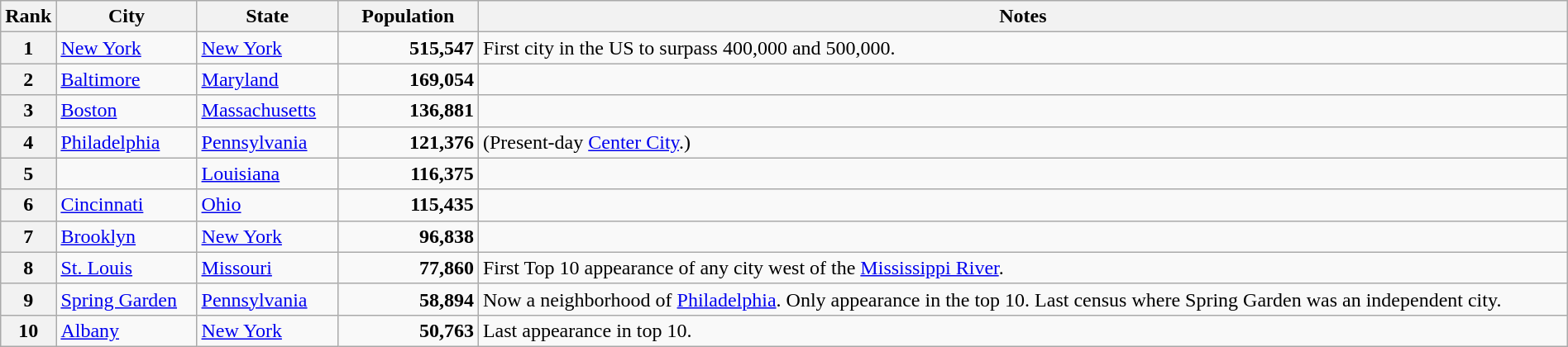<table class="wikitable plainrowheaders" style="width:100%">
<tr>
<th scope="col" style="width:3%;">Rank</th>
<th scope="col" style="width:9%;">City</th>
<th scope="col" style="width:9%;">State</th>
<th scope="col" style="width:9%;">Population</th>
<th scope="col" style="width:70%;">Notes</th>
</tr>
<tr>
<th scope="row">1</th>
<td><a href='#'>New York</a></td>
<td><a href='#'>New York</a></td>
<td align="right"><strong>515,547</strong></td>
<td>First city in the US to surpass 400,000 and 500,000.</td>
</tr>
<tr>
<th scope="row">2</th>
<td><a href='#'>Baltimore</a></td>
<td><a href='#'>Maryland</a></td>
<td align="right"><strong>169,054</strong></td>
<td></td>
</tr>
<tr>
<th scope="row">3</th>
<td><a href='#'>Boston</a></td>
<td><a href='#'>Massachusetts</a></td>
<td align="right"><strong>136,881</strong></td>
<td></td>
</tr>
<tr>
<th scope="row">4</th>
<td><a href='#'>Philadelphia</a></td>
<td><a href='#'>Pennsylvania</a></td>
<td align="right"><strong>121,376</strong></td>
<td>(Present-day <a href='#'>Center City</a>.)</td>
</tr>
<tr>
<th scope="row">5</th>
<td></td>
<td><a href='#'>Louisiana</a></td>
<td align="right"><strong>116,375</strong></td>
<td></td>
</tr>
<tr>
<th scope="row">6</th>
<td><a href='#'>Cincinnati</a></td>
<td><a href='#'>Ohio</a></td>
<td align="right"><strong>115,435</strong></td>
<td></td>
</tr>
<tr>
<th scope="row">7</th>
<td><a href='#'>Brooklyn</a></td>
<td><a href='#'>New York</a></td>
<td align="right"><strong>96,838</strong></td>
<td></td>
</tr>
<tr>
<th scope="row">8</th>
<td><a href='#'>St. Louis</a></td>
<td><a href='#'>Missouri</a></td>
<td align="right"><strong>77,860</strong></td>
<td>First Top 10 appearance of any city west of the <a href='#'>Mississippi River</a>.</td>
</tr>
<tr>
<th scope="row">9</th>
<td><a href='#'>Spring Garden</a></td>
<td><a href='#'>Pennsylvania</a></td>
<td align="right"><strong>58,894</strong></td>
<td>Now a neighborhood of <a href='#'>Philadelphia</a>. Only appearance in the top 10. Last census where Spring Garden was an independent city.</td>
</tr>
<tr>
<th scope="row">10</th>
<td><a href='#'>Albany</a></td>
<td><a href='#'>New York</a></td>
<td align="right"><strong>50,763</strong></td>
<td>Last appearance in top 10.</td>
</tr>
</table>
